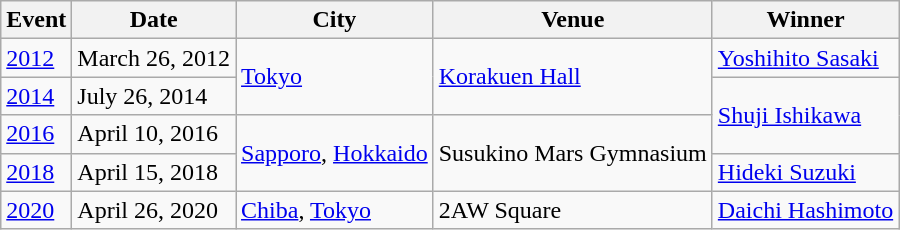<table class="wikitable">
<tr>
<th>Event</th>
<th>Date</th>
<th>City</th>
<th>Venue</th>
<th>Winner</th>
</tr>
<tr>
<td><a href='#'>2012</a></td>
<td>March 26, 2012</td>
<td rowspan="2"><a href='#'>Tokyo</a></td>
<td rowspan="2"><a href='#'>Korakuen Hall</a></td>
<td><a href='#'>Yoshihito Sasaki</a></td>
</tr>
<tr>
<td><a href='#'>2014</a></td>
<td>July 26, 2014</td>
<td rowspan="2"><a href='#'>Shuji Ishikawa</a></td>
</tr>
<tr>
<td><a href='#'>2016</a></td>
<td>April 10, 2016</td>
<td rowspan="2"><a href='#'>Sapporo</a>, <a href='#'>Hokkaido</a></td>
<td rowspan="2">Susukino Mars Gymnasium</td>
</tr>
<tr>
<td><a href='#'>2018</a></td>
<td>April 15, 2018</td>
<td><a href='#'>Hideki Suzuki</a></td>
</tr>
<tr>
<td><a href='#'>2020</a></td>
<td>April 26, 2020</td>
<td><a href='#'>Chiba</a>, <a href='#'>Tokyo</a></td>
<td>2AW Square</td>
<td><a href='#'>Daichi Hashimoto</a></td>
</tr>
</table>
